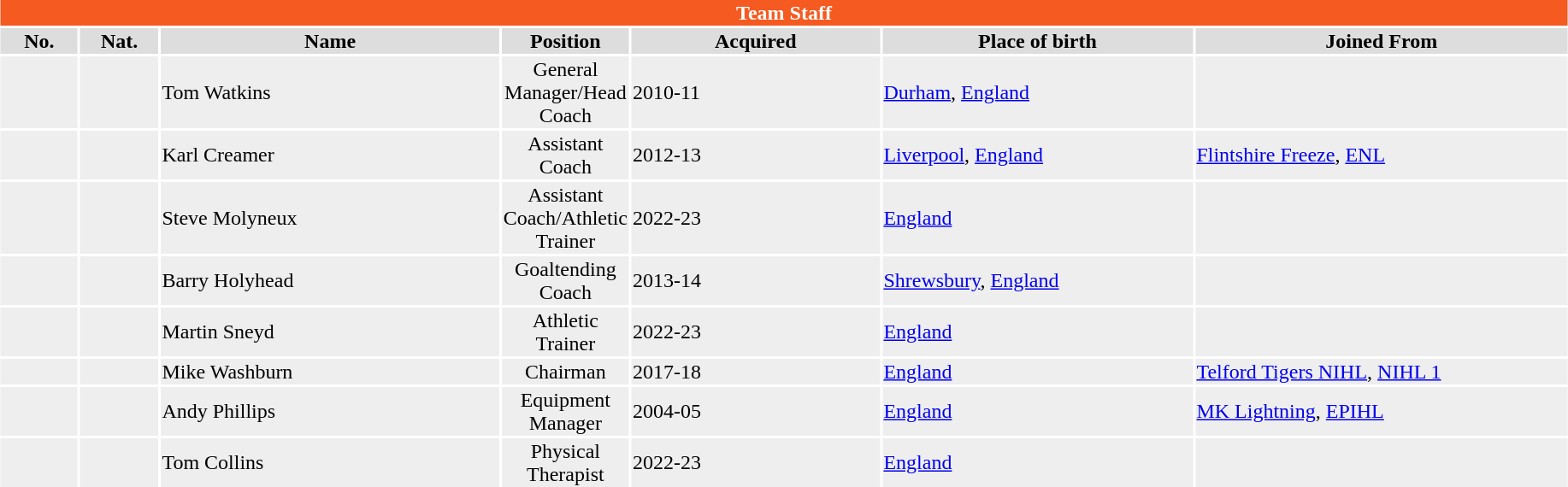<table class="toccolours" style="width:97%; clear:both; margin:1.5em auto; text-align:center;">
<tr>
<th colspan="11" style="background: #f55a21; color: white;”">Team Staff</th>
</tr>
<tr style="background:#ddd;">
<th width="5%">No.</th>
<th width="5%">Nat.</th>
<th>Name</th>
<th width="7%">Position</th>
<th width="16%">Acquired</th>
<th width="20%">Place of birth</th>
<th width="24%">Joined From</th>
</tr>
<tr style="background:#eee;">
<td></td>
<td></td>
<td align="left">Tom Watkins</td>
<td>General Manager/Head Coach</td>
<td align="left">2010-11</td>
<td align="left"><a href='#'>Durham</a>, <a href='#'>England</a></td>
<td align="left"></td>
</tr>
<tr style="background:#eee;">
<td></td>
<td></td>
<td align="left">Karl Creamer</td>
<td>Assistant Coach</td>
<td align="left">2012-13</td>
<td align="left"><a href='#'>Liverpool</a>, <a href='#'>England</a></td>
<td align="left"><a href='#'>Flintshire Freeze</a>, <a href='#'>ENL</a></td>
</tr>
<tr style="background:#eee;">
<td></td>
<td></td>
<td align="left">Steve Molyneux</td>
<td>Assistant Coach/Athletic Trainer</td>
<td align="left">2022-23</td>
<td align="left"><a href='#'>England</a></td>
<td align="left"></td>
</tr>
<tr style="background:#eee;">
<td></td>
<td></td>
<td align="left">Barry Holyhead</td>
<td>Goaltending Coach</td>
<td align="left">2013-14</td>
<td align="left"><a href='#'>Shrewsbury</a>, <a href='#'>England</a></td>
<td align="left"></td>
</tr>
<tr style="background:#eee;">
<td></td>
<td></td>
<td align="left">Martin Sneyd</td>
<td>Athletic Trainer</td>
<td align="left">2022-23</td>
<td align="left"><a href='#'>England</a></td>
<td align="left"></td>
</tr>
<tr style="background:#eee;">
<td></td>
<td></td>
<td align="left">Mike Washburn</td>
<td>Chairman</td>
<td align="left">2017-18</td>
<td align="left"><a href='#'>England</a></td>
<td align="left"><a href='#'>Telford Tigers NIHL</a>, <a href='#'>NIHL 1</a></td>
</tr>
<tr style="background:#eee;">
<td></td>
<td></td>
<td align="left">Andy Phillips</td>
<td>Equipment Manager</td>
<td align="left">2004-05</td>
<td align="left"><a href='#'>England</a></td>
<td align="left"><a href='#'>MK Lightning</a>, <a href='#'>EPIHL</a></td>
</tr>
<tr style="background:#eee;">
<td></td>
<td></td>
<td align="left">Tom Collins</td>
<td>Physical Therapist</td>
<td align="left">2022-23</td>
<td align="left"><a href='#'>England</a></td>
<td align="left"></td>
</tr>
</table>
